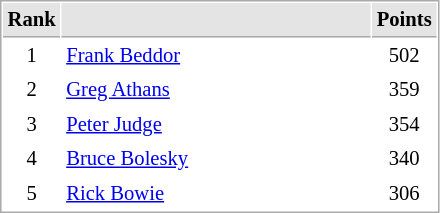<table cellspacing="1" cellpadding="3" style="border:1px solid #AAAAAA;font-size:86%">
<tr bgcolor="#E4E4E4">
<th style="border-bottom:1px solid #AAAAAA" width=10>Rank</th>
<th style="border-bottom:1px solid #AAAAAA" width=200></th>
<th style="border-bottom:1px solid #AAAAAA" width=20>Points</th>
</tr>
<tr>
<td align="center">1</td>
<td> <a href='#'>Frank Beddor</a></td>
<td align=center>502</td>
</tr>
<tr>
<td align="center">2</td>
<td> <a href='#'>Greg Athans</a></td>
<td align=center>359</td>
</tr>
<tr>
<td align="center">3</td>
<td> <a href='#'>Peter Judge</a></td>
<td align=center>354</td>
</tr>
<tr>
<td align="center">4</td>
<td> <a href='#'>Bruce Bolesky</a></td>
<td align=center>340</td>
</tr>
<tr>
<td align="center">5</td>
<td> <a href='#'>Rick Bowie</a></td>
<td align=center>306</td>
</tr>
</table>
